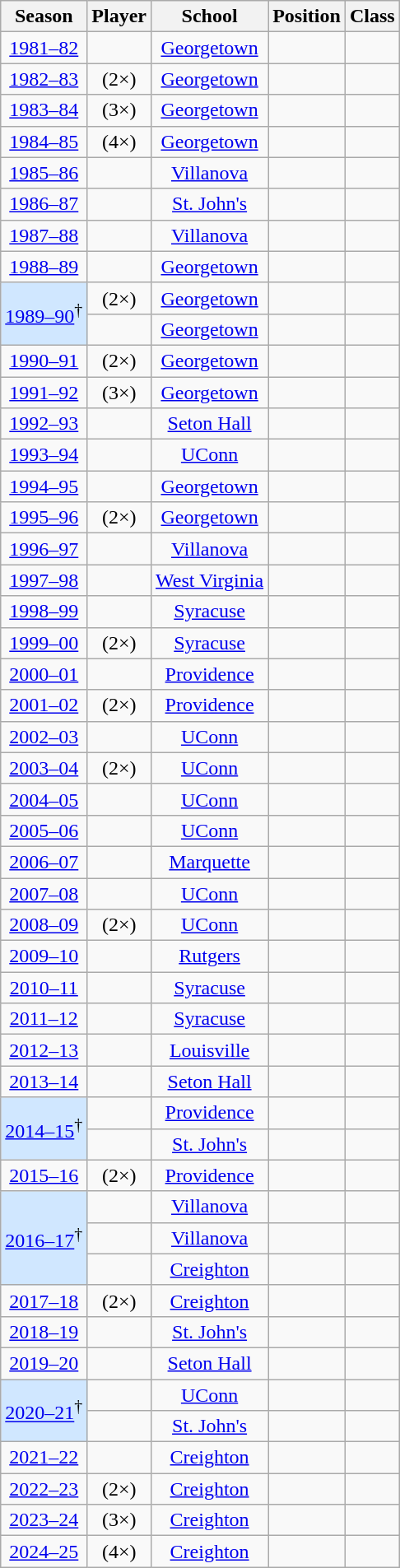<table class="wikitable sortable">
<tr>
<th>Season</th>
<th>Player</th>
<th>School</th>
<th>Position</th>
<th>Class</th>
</tr>
<tr align=center>
<td><a href='#'>1981–82</a></td>
<td></td>
<td><a href='#'>Georgetown</a></td>
<td></td>
<td></td>
</tr>
<tr align=center>
<td><a href='#'>1982–83</a></td>
<td> (2×)</td>
<td><a href='#'>Georgetown</a></td>
<td></td>
<td></td>
</tr>
<tr align=center>
<td><a href='#'>1983–84</a></td>
<td> (3×)</td>
<td><a href='#'>Georgetown</a></td>
<td></td>
<td></td>
</tr>
<tr align=center>
<td><a href='#'>1984–85</a></td>
<td> (4×)</td>
<td><a href='#'>Georgetown</a></td>
<td></td>
<td></td>
</tr>
<tr align=center>
<td><a href='#'>1985–86</a></td>
<td></td>
<td><a href='#'>Villanova</a></td>
<td></td>
<td></td>
</tr>
<tr align=center>
<td><a href='#'>1986–87</a></td>
<td></td>
<td><a href='#'>St. John's</a></td>
<td></td>
<td></td>
</tr>
<tr align=center>
<td><a href='#'>1987–88</a></td>
<td></td>
<td><a href='#'>Villanova</a></td>
<td></td>
<td></td>
</tr>
<tr align=center>
<td><a href='#'>1988–89</a></td>
<td></td>
<td><a href='#'>Georgetown</a></td>
<td></td>
<td></td>
</tr>
<tr align=center>
<td rowspan=2; style="background-color:#D0E7FF;"><a href='#'>1989–90</a><sup>†</sup></td>
<td> (2×)</td>
<td><a href='#'>Georgetown</a></td>
<td></td>
<td></td>
</tr>
<tr align=center>
<td></td>
<td><a href='#'>Georgetown</a></td>
<td></td>
<td></td>
</tr>
<tr align=center>
<td><a href='#'>1990–91</a></td>
<td> (2×)</td>
<td><a href='#'>Georgetown</a></td>
<td></td>
<td></td>
</tr>
<tr align=center>
<td><a href='#'>1991–92</a></td>
<td> (3×)</td>
<td><a href='#'>Georgetown</a></td>
<td></td>
<td></td>
</tr>
<tr align=center>
<td><a href='#'>1992–93</a></td>
<td></td>
<td><a href='#'>Seton Hall</a></td>
<td></td>
<td></td>
</tr>
<tr align=center>
<td><a href='#'>1993–94</a></td>
<td></td>
<td><a href='#'>UConn</a></td>
<td></td>
<td></td>
</tr>
<tr align=center>
<td><a href='#'>1994–95</a></td>
<td></td>
<td><a href='#'>Georgetown</a></td>
<td></td>
<td></td>
</tr>
<tr align=center>
<td><a href='#'>1995–96</a></td>
<td> (2×)</td>
<td><a href='#'>Georgetown</a></td>
<td></td>
<td></td>
</tr>
<tr align=center>
<td><a href='#'>1996–97</a></td>
<td></td>
<td><a href='#'>Villanova</a></td>
<td></td>
<td></td>
</tr>
<tr align=center>
<td><a href='#'>1997–98</a></td>
<td></td>
<td><a href='#'>West Virginia</a></td>
<td></td>
<td></td>
</tr>
<tr align=center>
<td><a href='#'>1998–99</a></td>
<td></td>
<td><a href='#'>Syracuse</a></td>
<td></td>
<td></td>
</tr>
<tr align=center>
<td><a href='#'>1999–00</a></td>
<td> (2×)</td>
<td><a href='#'>Syracuse</a></td>
<td></td>
<td></td>
</tr>
<tr align=center>
<td><a href='#'>2000–01</a></td>
<td></td>
<td><a href='#'>Providence</a></td>
<td></td>
<td></td>
</tr>
<tr align=center>
<td><a href='#'>2001–02</a></td>
<td> (2×)</td>
<td><a href='#'>Providence</a></td>
<td></td>
<td></td>
</tr>
<tr align=center>
<td><a href='#'>2002–03</a></td>
<td></td>
<td><a href='#'>UConn</a></td>
<td></td>
<td></td>
</tr>
<tr align=center>
<td><a href='#'>2003–04</a></td>
<td> (2×)</td>
<td><a href='#'>UConn</a></td>
<td></td>
<td></td>
</tr>
<tr align=center>
<td><a href='#'>2004–05</a></td>
<td></td>
<td><a href='#'>UConn</a></td>
<td></td>
<td></td>
</tr>
<tr align=center>
<td><a href='#'>2005–06</a></td>
<td></td>
<td><a href='#'>UConn</a></td>
<td></td>
<td></td>
</tr>
<tr align=center>
<td><a href='#'>2006–07</a></td>
<td></td>
<td><a href='#'>Marquette</a></td>
<td></td>
<td></td>
</tr>
<tr align=center>
<td><a href='#'>2007–08</a></td>
<td></td>
<td><a href='#'>UConn</a></td>
<td></td>
<td></td>
</tr>
<tr align=center>
<td><a href='#'>2008–09</a></td>
<td> (2×)</td>
<td><a href='#'>UConn</a></td>
<td></td>
<td></td>
</tr>
<tr align=center>
<td><a href='#'>2009–10</a></td>
<td></td>
<td><a href='#'>Rutgers</a></td>
<td></td>
<td></td>
</tr>
<tr align=center>
<td><a href='#'>2010–11</a></td>
<td></td>
<td><a href='#'>Syracuse</a></td>
<td></td>
<td></td>
</tr>
<tr align=center>
<td><a href='#'>2011–12</a></td>
<td></td>
<td><a href='#'>Syracuse</a></td>
<td></td>
<td></td>
</tr>
<tr align=center>
<td><a href='#'>2012–13</a></td>
<td></td>
<td><a href='#'>Louisville</a></td>
<td></td>
<td></td>
</tr>
<tr align=center>
<td><a href='#'>2013–14</a></td>
<td></td>
<td><a href='#'>Seton Hall</a></td>
<td></td>
<td></td>
</tr>
<tr align=center>
<td rowspan=2; style="background-color:#D0E7FF;"><a href='#'>2014–15</a><sup>†</sup></td>
<td></td>
<td><a href='#'>Providence</a></td>
<td></td>
<td></td>
</tr>
<tr align=center>
<td></td>
<td><a href='#'>St. John's</a></td>
<td></td>
<td></td>
</tr>
<tr align=center>
<td><a href='#'>2015–16</a></td>
<td> (2×)</td>
<td><a href='#'>Providence</a></td>
<td></td>
<td></td>
</tr>
<tr align=center>
<td rowspan=3; style="background-color:#D0E7FF;"><a href='#'>2016–17</a><sup>†</sup></td>
<td></td>
<td><a href='#'>Villanova</a></td>
<td></td>
<td></td>
</tr>
<tr align=center>
<td></td>
<td><a href='#'>Villanova</a></td>
<td></td>
<td></td>
</tr>
<tr align=center>
<td></td>
<td><a href='#'>Creighton</a></td>
<td></td>
<td></td>
</tr>
<tr align=center>
<td><a href='#'>2017–18</a></td>
<td> (2×)</td>
<td><a href='#'>Creighton</a></td>
<td></td>
<td></td>
</tr>
<tr align=center>
<td><a href='#'>2018–19</a></td>
<td></td>
<td><a href='#'>St. John's</a></td>
<td></td>
<td></td>
</tr>
<tr align=center>
<td><a href='#'>2019–20</a></td>
<td></td>
<td><a href='#'>Seton Hall</a></td>
<td></td>
<td></td>
</tr>
<tr align=center>
<td rowspan=2; style="background-color:#D0E7FF;"><a href='#'>2020–21</a><sup>†</sup></td>
<td></td>
<td><a href='#'>UConn</a></td>
<td></td>
<td></td>
</tr>
<tr align=center>
<td></td>
<td><a href='#'>St. John's</a></td>
<td></td>
<td></td>
</tr>
<tr align=center>
<td><a href='#'>2021–22</a></td>
<td></td>
<td><a href='#'>Creighton</a></td>
<td></td>
<td></td>
</tr>
<tr align=center>
<td><a href='#'>2022–23</a></td>
<td> (2×)</td>
<td><a href='#'>Creighton</a></td>
<td></td>
<td></td>
</tr>
<tr align=center>
<td><a href='#'>2023–24</a></td>
<td> (3×)</td>
<td><a href='#'>Creighton</a></td>
<td></td>
<td></td>
</tr>
<tr align=center>
<td><a href='#'>2024–25</a></td>
<td> (4×)</td>
<td><a href='#'>Creighton</a></td>
<td></td>
<td></td>
</tr>
</table>
